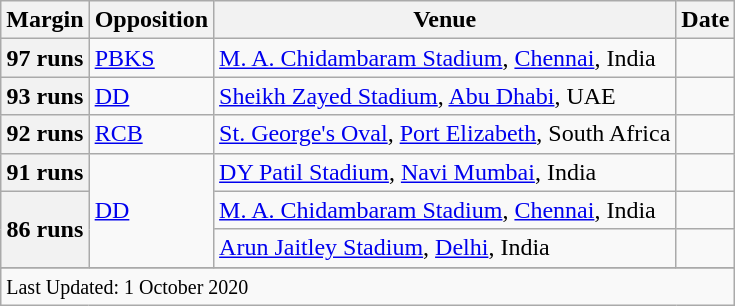<table class="wikitable">
<tr>
<th>Margin</th>
<th>Opposition</th>
<th>Venue</th>
<th>Date</th>
</tr>
<tr>
<th scope=row style=text-align:center;>97 runs</th>
<td><a href='#'>PBKS</a></td>
<td><a href='#'>M. A. Chidambaram Stadium</a>, <a href='#'>Chennai</a>, India</td>
<td></td>
</tr>
<tr>
<th scope=row style=text-align:center;>93 runs</th>
<td><a href='#'>DD</a></td>
<td><a href='#'>Sheikh Zayed Stadium</a>, <a href='#'>Abu Dhabi</a>, UAE</td>
<td></td>
</tr>
<tr>
<th scope=row style=text-align:center;>92 runs</th>
<td><a href='#'>RCB</a></td>
<td><a href='#'>St. George's Oval</a>, <a href='#'>Port Elizabeth</a>, South Africa</td>
<td></td>
</tr>
<tr>
<th scope=row style=text-align:center;>91 runs</th>
<td rowspan=3><a href='#'>DD</a></td>
<td><a href='#'>DY Patil Stadium</a>, <a href='#'>Navi Mumbai</a>, India</td>
<td></td>
</tr>
<tr>
<th scope=row style=text-align:center; rowspan=2>86 runs</th>
<td><a href='#'>M. A. Chidambaram Stadium</a>, <a href='#'>Chennai</a>, India</td>
<td></td>
</tr>
<tr>
<td><a href='#'>Arun Jaitley Stadium</a>, <a href='#'>Delhi</a>, India</td>
<td></td>
</tr>
<tr>
</tr>
<tr class=sortbottom>
<td colspan=4><small>Last Updated: 1 October 2020</small></td>
</tr>
</table>
